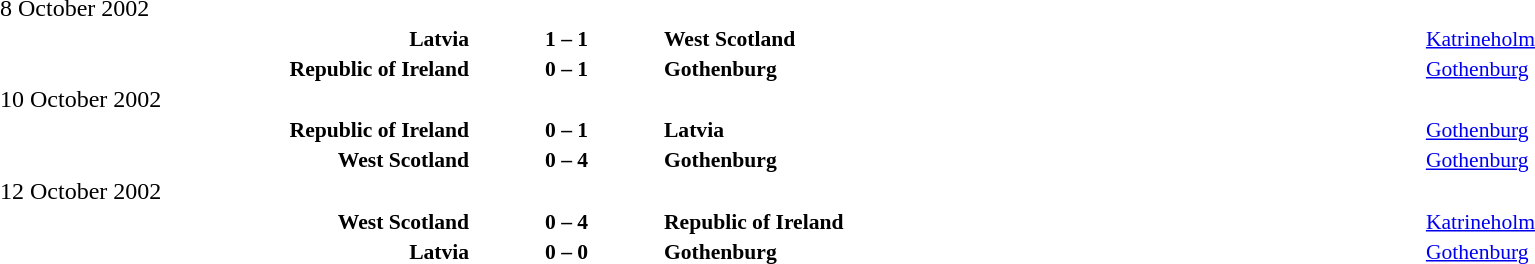<table width=100% cellspacing=1>
<tr>
<th width=25%></th>
<th width=10%></th>
<th></th>
</tr>
<tr>
<td>8 October 2002</td>
</tr>
<tr style=font-size:90%>
<td align=right><strong>Latvia</strong></td>
<td align=center><strong>1 – 1</strong></td>
<td><strong>West Scotland</strong></td>
<td><a href='#'>Katrineholm</a></td>
</tr>
<tr style=font-size:90%>
<td align=right><strong>Republic of Ireland</strong></td>
<td align=center><strong>0 – 1</strong></td>
<td><strong>Gothenburg</strong></td>
<td><a href='#'>Gothenburg</a></td>
</tr>
<tr>
<td>10 October 2002</td>
</tr>
<tr style=font-size:90%>
<td align=right><strong>Republic of Ireland</strong></td>
<td align=center><strong>0 – 1</strong></td>
<td><strong>Latvia</strong></td>
<td><a href='#'>Gothenburg</a></td>
</tr>
<tr style=font-size:90%>
<td align=right><strong>West Scotland</strong></td>
<td align=center><strong>0 – 4</strong></td>
<td><strong>Gothenburg</strong></td>
<td><a href='#'>Gothenburg</a></td>
</tr>
<tr>
<td>12 October 2002</td>
</tr>
<tr style=font-size:90%>
<td align=right><strong>West Scotland</strong></td>
<td align=center><strong>0 – 4</strong></td>
<td><strong>Republic of Ireland</strong></td>
<td><a href='#'>Katrineholm</a></td>
</tr>
<tr style=font-size:90%>
<td align=right><strong>Latvia</strong></td>
<td align=center><strong>0 – 0</strong></td>
<td><strong>Gothenburg</strong></td>
<td><a href='#'>Gothenburg</a></td>
</tr>
</table>
